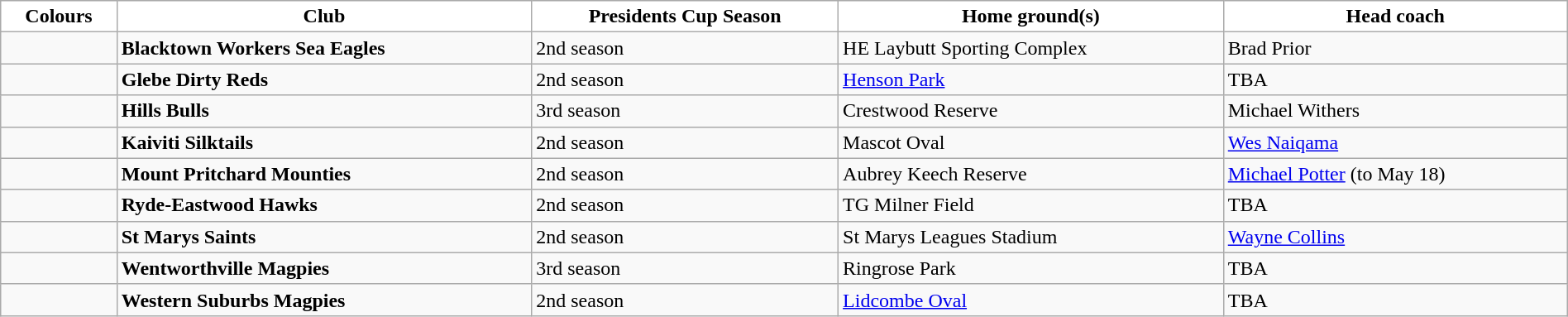<table class="wikitable" style="width:100%; text-align:left">
<tr>
<th style="background:white">Colours</th>
<th style="background:white">Club</th>
<th style="background:white">Presidents Cup Season</th>
<th style="background:white">Home ground(s)</th>
<th style="background:white">Head coach</th>
</tr>
<tr>
<td></td>
<td><strong>Blacktown Workers Sea Eagles</strong></td>
<td>2nd season</td>
<td>HE Laybutt Sporting Complex</td>
<td>Brad Prior</td>
</tr>
<tr>
<td></td>
<td><strong>Glebe Dirty Reds</strong></td>
<td>2nd season</td>
<td><a href='#'>Henson Park</a></td>
<td>TBA</td>
</tr>
<tr>
<td></td>
<td><strong>Hills Bulls</strong></td>
<td>3rd season</td>
<td>Crestwood Reserve</td>
<td>Michael Withers</td>
</tr>
<tr>
<td></td>
<td><strong>Kaiviti Silktails</strong></td>
<td>2nd season</td>
<td>Mascot Oval</td>
<td><a href='#'>Wes Naiqama</a></td>
</tr>
<tr>
<td></td>
<td><strong>Mount Pritchard Mounties</strong></td>
<td>2nd season</td>
<td>Aubrey Keech Reserve</td>
<td><a href='#'>Michael Potter</a> (to May 18)</td>
</tr>
<tr>
<td></td>
<td><strong>Ryde-Eastwood Hawks</strong></td>
<td>2nd season</td>
<td>TG Milner Field</td>
<td>TBA</td>
</tr>
<tr>
<td></td>
<td><strong>St Marys Saints</strong></td>
<td>2nd season</td>
<td>St Marys Leagues Stadium</td>
<td><a href='#'>Wayne Collins</a></td>
</tr>
<tr>
<td></td>
<td><strong>Wentworthville Magpies</strong></td>
<td>3rd season</td>
<td>Ringrose Park</td>
<td>TBA</td>
</tr>
<tr>
<td></td>
<td><strong>Western Suburbs Magpies</strong></td>
<td>2nd season</td>
<td><a href='#'>Lidcombe Oval</a></td>
<td>TBA</td>
</tr>
</table>
